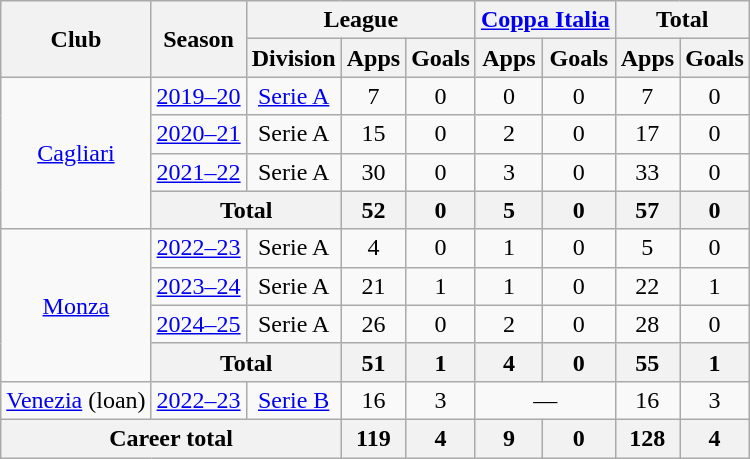<table class="wikitable" style="text-align: center">
<tr>
<th rowspan="2">Club</th>
<th rowspan="2">Season</th>
<th colspan="3">League</th>
<th colspan="2"><a href='#'>Coppa Italia</a></th>
<th colspan="2">Total</th>
</tr>
<tr>
<th>Division</th>
<th>Apps</th>
<th>Goals</th>
<th>Apps</th>
<th>Goals</th>
<th>Apps</th>
<th>Goals</th>
</tr>
<tr>
<td rowspan="4"><a href='#'>Cagliari</a></td>
<td><a href='#'>2019–20</a></td>
<td><a href='#'>Serie A</a></td>
<td>7</td>
<td>0</td>
<td>0</td>
<td>0</td>
<td>7</td>
<td>0</td>
</tr>
<tr>
<td><a href='#'>2020–21</a></td>
<td>Serie A</td>
<td>15</td>
<td>0</td>
<td>2</td>
<td>0</td>
<td>17</td>
<td>0</td>
</tr>
<tr>
<td><a href='#'>2021–22</a></td>
<td>Serie A</td>
<td>30</td>
<td>0</td>
<td>3</td>
<td>0</td>
<td>33</td>
<td>0</td>
</tr>
<tr>
<th colspan="2">Total</th>
<th>52</th>
<th>0</th>
<th>5</th>
<th>0</th>
<th>57</th>
<th>0</th>
</tr>
<tr>
<td rowspan="4"><a href='#'>Monza</a></td>
<td><a href='#'>2022–23</a></td>
<td>Serie A</td>
<td>4</td>
<td>0</td>
<td>1</td>
<td>0</td>
<td>5</td>
<td>0</td>
</tr>
<tr>
<td><a href='#'>2023–24</a></td>
<td>Serie A</td>
<td>21</td>
<td>1</td>
<td>1</td>
<td>0</td>
<td>22</td>
<td>1</td>
</tr>
<tr>
<td><a href='#'>2024–25</a></td>
<td>Serie A</td>
<td>26</td>
<td>0</td>
<td>2</td>
<td>0</td>
<td>28</td>
<td>0</td>
</tr>
<tr>
<th colspan="2">Total</th>
<th>51</th>
<th>1</th>
<th>4</th>
<th>0</th>
<th>55</th>
<th>1</th>
</tr>
<tr>
<td><a href='#'>Venezia</a> (loan)</td>
<td><a href='#'>2022–23</a></td>
<td><a href='#'>Serie B</a></td>
<td>16</td>
<td>3</td>
<td colspan="2">—</td>
<td>16</td>
<td>3</td>
</tr>
<tr>
<th colspan="3">Career total</th>
<th>119</th>
<th>4</th>
<th>9</th>
<th>0</th>
<th>128</th>
<th>4</th>
</tr>
</table>
